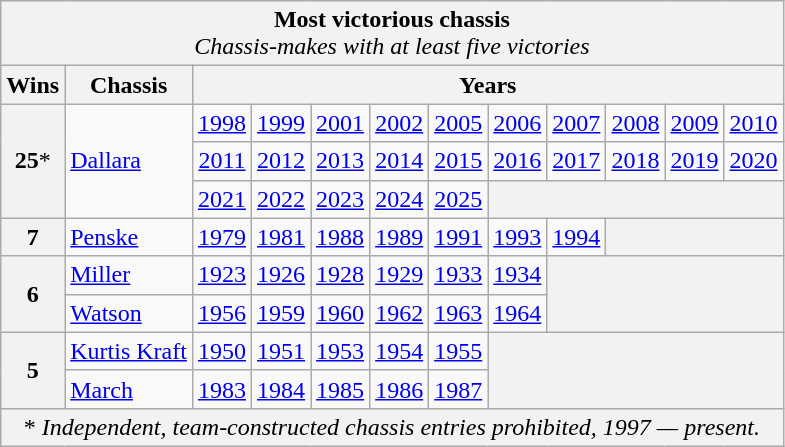<table class="wikitable">
<tr>
<td style="background:#F2F2F2;" align="center" colspan="15"><strong>Most victorious chassis</strong><br><em>Chassis-makes with at least five victories</em></td>
</tr>
<tr>
<th><strong>Wins</strong></th>
<th><strong>Chassis</strong></th>
<td style="background:#F2F2F2;" align="center" colspan="10"><strong>Years</strong></td>
</tr>
<tr>
<td rowspan="3" style="background:#F2F2F2;" align="center"><strong>25</strong>*</td>
<td rowspan="3"> <a href='#'>Dallara</a><br></td>
<td align="center"><a href='#'>1998</a></td>
<td align="center"><a href='#'>1999</a></td>
<td align="center"><a href='#'>2001</a></td>
<td align="center"><a href='#'>2002</a></td>
<td align="center"><a href='#'>2005</a></td>
<td align="center"><a href='#'>2006</a></td>
<td align="center"><a href='#'>2007</a></td>
<td align="center"><a href='#'>2008</a></td>
<td align="center"><a href='#'>2009</a></td>
<td align="center"><a href='#'>2010</a></td>
</tr>
<tr>
<td align="center"><a href='#'>2011</a></td>
<td align="center"><a href='#'>2012</a></td>
<td align="center"><a href='#'>2013</a></td>
<td align="center"><a href='#'>2014</a></td>
<td align="center"><a href='#'>2015</a></td>
<td align="center"><a href='#'>2016</a></td>
<td align="center"><a href='#'>2017</a></td>
<td align="center"><a href='#'>2018</a></td>
<td align="center"><a href='#'>2019</a></td>
<td align="center"><a href='#'>2020</a></td>
</tr>
<tr>
<td align="center"><a href='#'>2021</a></td>
<td align="center"><a href='#'>2022</a></td>
<td align="center"><a href='#'>2023</a></td>
<td align="center"><a href='#'>2024</a></td>
<td align="center"><a href='#'>2025</a></td>
<td style="background:#F2F2F2;" align="center" colspan="7"> </td>
</tr>
<tr>
<td style="background:#F2F2F2;" align="center"><strong>7</strong></td>
<td> <a href='#'>Penske</a></td>
<td align="center"><a href='#'>1979</a></td>
<td align="center"><a href='#'>1981</a></td>
<td align="center"><a href='#'>1988</a></td>
<td align="center"><a href='#'>1989</a></td>
<td align="center"><a href='#'>1991</a></td>
<td align="center"><a href='#'>1993</a></td>
<td align="center"><a href='#'>1994</a></td>
<td style="background:#F2F2F2;" align="center" colspan="6"> </td>
</tr>
<tr>
<td style="background:#F2F2F2;" align="center" rowspan="2"><strong>6</strong></td>
<td> <a href='#'>Miller</a></td>
<td align="center"><a href='#'>1923</a></td>
<td align="center"><a href='#'>1926</a></td>
<td align="center"><a href='#'>1928</a></td>
<td align="center"><a href='#'>1929</a></td>
<td align="center"><a href='#'>1933</a></td>
<td align="center"><a href='#'>1934</a></td>
<td style="background:#F2F2F2;" align="center" colspan="7" rowspan="2"> </td>
</tr>
<tr>
<td> <a href='#'>Watson</a></td>
<td align="center"><a href='#'>1956</a></td>
<td align="center"><a href='#'>1959</a></td>
<td align="center"><a href='#'>1960</a></td>
<td align="center"><a href='#'>1962</a></td>
<td align="center"><a href='#'>1963</a></td>
<td align="center"><a href='#'>1964</a></td>
</tr>
<tr>
<td style="background:#F2F2F2;" align="center" rowspan="2"><strong>5</strong></td>
<td> <a href='#'>Kurtis Kraft</a></td>
<td align="center"><a href='#'>1950</a></td>
<td align="center"><a href='#'>1951</a></td>
<td align="center"><a href='#'>1953</a></td>
<td align="center"><a href='#'>1954</a></td>
<td align="center"><a href='#'>1955</a></td>
<td style="background:#F2F2F2;" align="center" colspan="8" rowspan="2"> </td>
</tr>
<tr>
<td> <a href='#'>March</a></td>
<td align="center"><a href='#'>1983</a></td>
<td align="center"><a href='#'>1984</a></td>
<td align="center"><a href='#'>1985</a></td>
<td align="center"><a href='#'>1986</a></td>
<td align="center"><a href='#'>1987</a></td>
</tr>
<tr>
<td style="background:#F2F2F2;" align="center" colspan="12">* <em>Independent, team-constructed chassis entries prohibited, 1997 — present.</em></td>
</tr>
</table>
